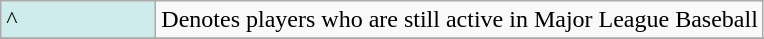<table class="wikitable sortable">
<tr>
<td style="background-color:#CFECEC; border:1px solid #aaaaaa; width:6em">^</td>
<td>Denotes players who are still active in Major League Baseball</td>
</tr>
<tr>
</tr>
</table>
